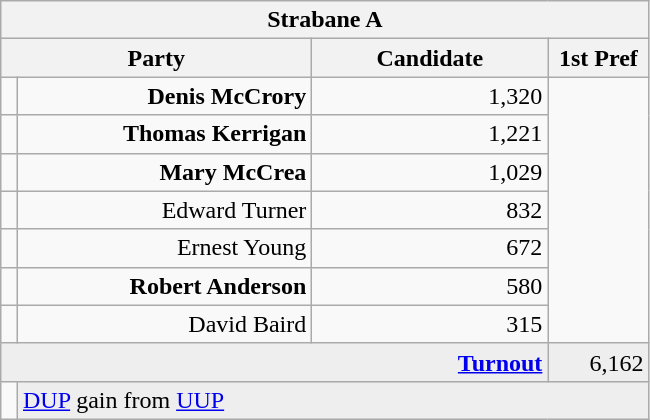<table class="wikitable">
<tr>
<th colspan="4" align="center">Strabane A</th>
</tr>
<tr>
<th colspan="2" align="center" width=200>Party</th>
<th width=150>Candidate</th>
<th width=60>1st Pref</th>
</tr>
<tr>
<td></td>
<td align="right"><strong>Denis McCrory</strong></td>
<td align="right">1,320</td>
</tr>
<tr>
<td></td>
<td align="right"><strong>Thomas Kerrigan</strong></td>
<td align="right">1,221</td>
</tr>
<tr>
<td></td>
<td align="right"><strong>Mary McCrea</strong></td>
<td align="right">1,029</td>
</tr>
<tr>
<td></td>
<td align="right">Edward Turner</td>
<td align="right">832</td>
</tr>
<tr>
<td></td>
<td align="right">Ernest Young</td>
<td align="right">672</td>
</tr>
<tr>
<td></td>
<td align="right"><strong>Robert Anderson</strong></td>
<td align="right">580</td>
</tr>
<tr>
<td></td>
<td align="right">David Baird</td>
<td align="right">315</td>
</tr>
<tr bgcolor="EEEEEE">
<td colspan=3 align="right"><strong><a href='#'>Turnout</a></strong></td>
<td align="right">6,162</td>
</tr>
<tr>
<td bgcolor=></td>
<td colspan=3 bgcolor="EEEEEE"><a href='#'>DUP</a> gain from <a href='#'>UUP</a></td>
</tr>
</table>
